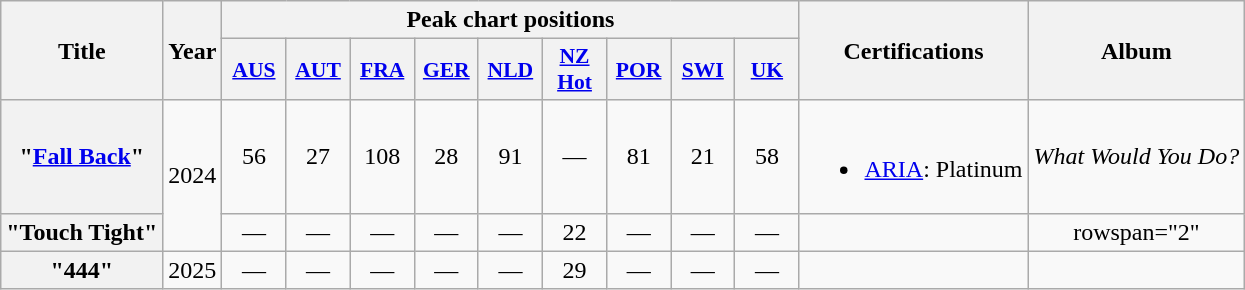<table class="wikitable plainrowheaders" style="text-align:center;">
<tr>
<th scope="col" rowspan="2">Title</th>
<th scope="col" rowspan="2">Year</th>
<th scope="col" colspan="9">Peak chart positions</th>
<th scope="col" rowspan="2">Certifications</th>
<th scope="col" rowspan="2">Album</th>
</tr>
<tr>
<th scope="col" style="width:2.5em;font-size:90%;"><a href='#'>AUS</a><br></th>
<th scope="col" style="width:2.5em;font-size:90%;"><a href='#'>AUT</a><br></th>
<th scope="col" style="width:2.5em;font-size:90%;"><a href='#'>FRA</a><br></th>
<th scope="col" style="width:2.5em;font-size:90%;"><a href='#'>GER</a><br></th>
<th scope="col" style="width:2.5em;font-size:90%;"><a href='#'>NLD</a><br></th>
<th scope="col" style="width:2.5em;font-size:90%;"><a href='#'>NZ<br>Hot</a><br></th>
<th scope="col" style="width:2.5em;font-size:90%;"><a href='#'>POR</a><br></th>
<th scope="col" style="width:2.5em;font-size:90%;"><a href='#'>SWI</a><br></th>
<th scope="col" style="width:2.5em;font-size:90%;"><a href='#'>UK</a><br></th>
</tr>
<tr>
<th scope="row">"<a href='#'>Fall Back</a>"</th>
<td rowspan="2">2024</td>
<td>56</td>
<td>27</td>
<td>108</td>
<td>28</td>
<td>91</td>
<td>—</td>
<td>81</td>
<td>21</td>
<td>58</td>
<td><br><ul><li><a href='#'>ARIA</a>: Platinum</li></ul></td>
<td><em>What Would You Do?</em></td>
</tr>
<tr>
<th scope="row">"Touch Tight"</th>
<td>—</td>
<td>—</td>
<td>—</td>
<td>—</td>
<td>—</td>
<td>22</td>
<td>—</td>
<td>—</td>
<td>—</td>
<td></td>
<td>rowspan="2" </td>
</tr>
<tr>
<th scope="row">"444"</th>
<td>2025</td>
<td>—</td>
<td>—</td>
<td>—</td>
<td>—</td>
<td>—</td>
<td>29</td>
<td>—</td>
<td>—</td>
<td>—</td>
<td></td>
</tr>
</table>
